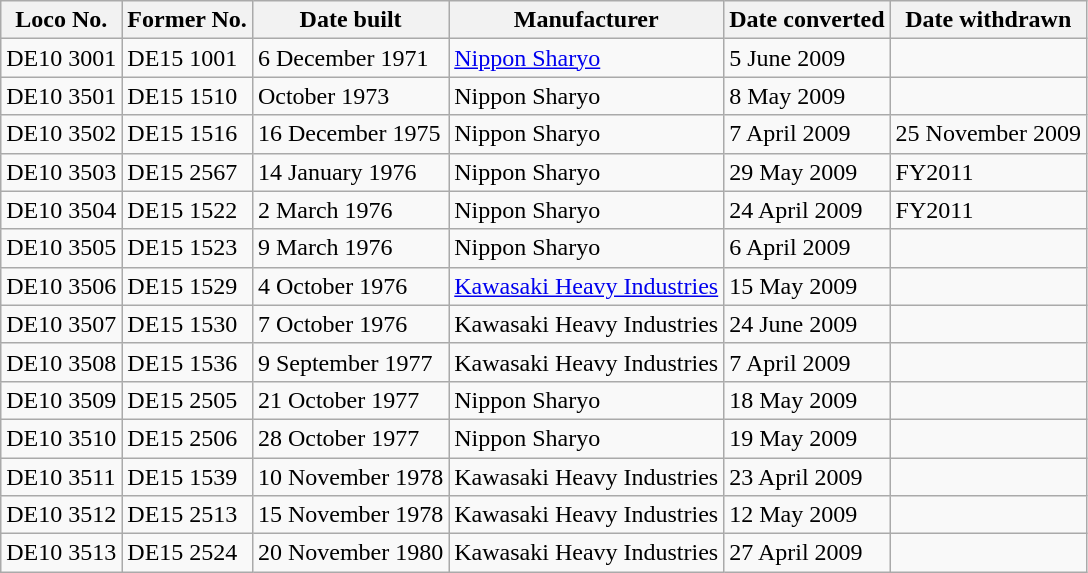<table class="wikitable">
<tr>
<th>Loco No.</th>
<th>Former No.</th>
<th>Date built</th>
<th>Manufacturer</th>
<th>Date converted</th>
<th>Date withdrawn</th>
</tr>
<tr>
<td>DE10 3001</td>
<td>DE15 1001</td>
<td>6 December 1971</td>
<td><a href='#'>Nippon Sharyo</a></td>
<td>5 June 2009</td>
<td></td>
</tr>
<tr>
<td>DE10 3501</td>
<td>DE15 1510</td>
<td>October 1973</td>
<td>Nippon Sharyo</td>
<td>8 May 2009</td>
<td></td>
</tr>
<tr>
<td>DE10 3502</td>
<td>DE15 1516</td>
<td>16 December 1975</td>
<td>Nippon Sharyo</td>
<td>7 April 2009</td>
<td>25 November 2009</td>
</tr>
<tr>
<td>DE10 3503</td>
<td>DE15 2567</td>
<td>14 January 1976</td>
<td>Nippon Sharyo</td>
<td>29 May 2009</td>
<td>FY2011</td>
</tr>
<tr>
<td>DE10 3504</td>
<td>DE15 1522</td>
<td>2 March 1976</td>
<td>Nippon Sharyo</td>
<td>24 April 2009</td>
<td>FY2011</td>
</tr>
<tr>
<td>DE10 3505</td>
<td>DE15 1523</td>
<td>9 March 1976</td>
<td>Nippon Sharyo</td>
<td>6 April 2009</td>
<td></td>
</tr>
<tr>
<td>DE10 3506</td>
<td>DE15 1529</td>
<td>4 October 1976</td>
<td><a href='#'>Kawasaki Heavy Industries</a></td>
<td>15 May 2009</td>
<td></td>
</tr>
<tr>
<td>DE10 3507</td>
<td>DE15 1530</td>
<td>7 October 1976</td>
<td>Kawasaki Heavy Industries</td>
<td>24 June 2009</td>
<td></td>
</tr>
<tr>
<td>DE10 3508</td>
<td>DE15 1536</td>
<td>9 September 1977</td>
<td>Kawasaki Heavy Industries</td>
<td>7 April 2009</td>
<td></td>
</tr>
<tr>
<td>DE10 3509</td>
<td>DE15 2505</td>
<td>21 October 1977</td>
<td>Nippon Sharyo</td>
<td>18 May 2009</td>
<td></td>
</tr>
<tr>
<td>DE10 3510</td>
<td>DE15 2506</td>
<td>28 October 1977</td>
<td>Nippon Sharyo</td>
<td>19 May 2009</td>
<td></td>
</tr>
<tr>
<td>DE10 3511</td>
<td>DE15 1539</td>
<td>10 November 1978</td>
<td>Kawasaki Heavy Industries</td>
<td>23 April 2009</td>
<td></td>
</tr>
<tr>
<td>DE10 3512</td>
<td>DE15 2513</td>
<td>15 November 1978</td>
<td>Kawasaki Heavy Industries</td>
<td>12 May 2009</td>
<td></td>
</tr>
<tr>
<td>DE10 3513</td>
<td>DE15 2524</td>
<td>20 November 1980</td>
<td>Kawasaki Heavy Industries</td>
<td>27 April 2009</td>
<td></td>
</tr>
</table>
